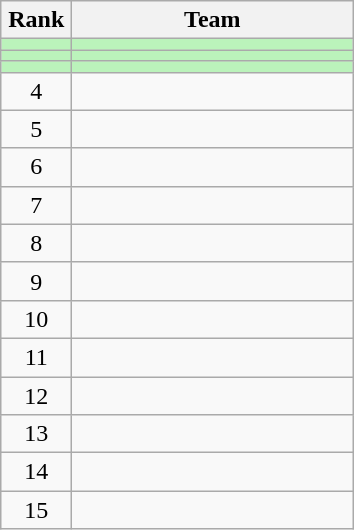<table class="wikitable" style="text-align:center;">
<tr>
<th width=40>Rank</th>
<th width=180>Team</th>
</tr>
<tr bgcolor=#BBF3BB>
<td></td>
<td style="text-align:left;"></td>
</tr>
<tr bgcolor=#BBF3BB>
<td></td>
<td style="text-align:left;"></td>
</tr>
<tr bgcolor=#BBF3BB>
<td></td>
<td style="text-align:left;"></td>
</tr>
<tr>
<td>4</td>
<td style="text-align:left;"></td>
</tr>
<tr>
<td>5</td>
<td style="text-align:left;"></td>
</tr>
<tr>
<td>6</td>
<td style="text-align:left;"></td>
</tr>
<tr>
<td>7</td>
<td style="text-align:left;"></td>
</tr>
<tr>
<td>8</td>
<td style="text-align:left;"></td>
</tr>
<tr>
<td>9</td>
<td style="text-align:left;"></td>
</tr>
<tr>
<td>10</td>
<td style="text-align:left;"></td>
</tr>
<tr>
<td>11</td>
<td style="text-align:left;"></td>
</tr>
<tr>
<td>12</td>
<td style="text-align:left;"></td>
</tr>
<tr>
<td>13</td>
<td style="text-align:left;"></td>
</tr>
<tr>
<td>14</td>
<td style="text-align:left;"></td>
</tr>
<tr>
<td>15</td>
<td style="text-align:left;"></td>
</tr>
</table>
